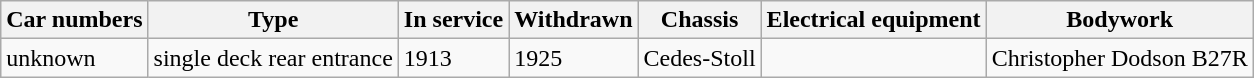<table class="wikitable">
<tr>
<th>Car numbers</th>
<th>Type</th>
<th>In service</th>
<th>Withdrawn</th>
<th>Chassis</th>
<th>Electrical equipment</th>
<th>Bodywork</th>
</tr>
<tr>
<td>unknown</td>
<td>single deck rear entrance</td>
<td>1913</td>
<td>1925</td>
<td>Cedes-Stoll</td>
<td></td>
<td>Christopher Dodson B27R</td>
</tr>
</table>
